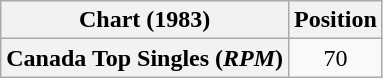<table class="wikitable plainrowheaders" style="text-align:center">
<tr>
<th>Chart (1983)</th>
<th>Position</th>
</tr>
<tr>
<th scope="row">Canada Top Singles (<em>RPM</em>)</th>
<td>70</td>
</tr>
</table>
